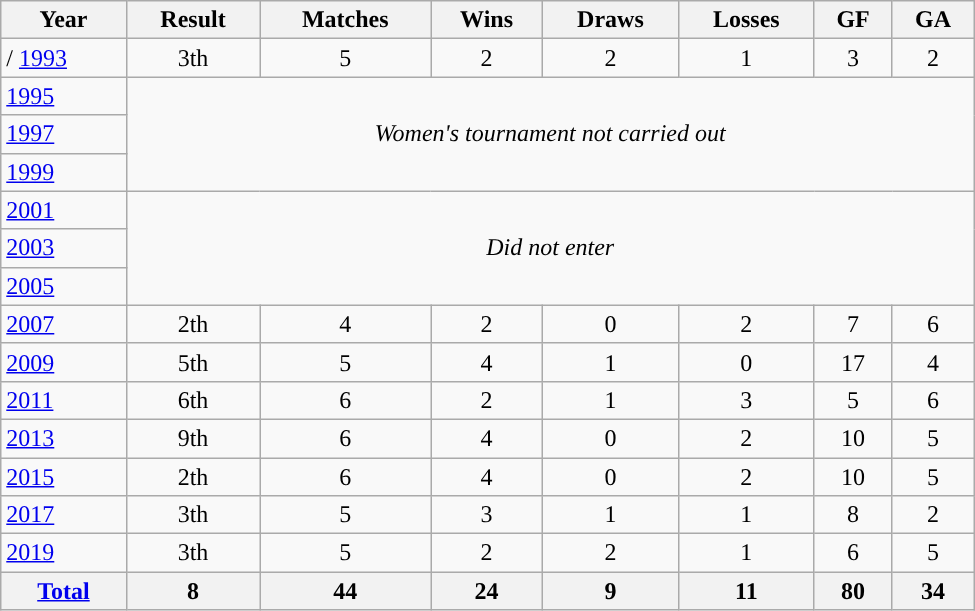<table class="wikitable sortable"  style="text-align:center; width:650px;">
<tr>
<th data-sort-type="number">Year</th>
<th data-sort-type="number">Result</th>
<th data-sort-type="number">Matches</th>
<th data-sort-type="number">Wins</th>
<th data-sort-type="number">Draws</th>
<th data-sort-type="number">Losses</th>
<th data-sort-type="number">GF</th>
<th data-sort-type="number">GA</th>
</tr>
<tr>
<td style="text-align:left">/ <a href='#'>1993</a></td>
<td>3th</td>
<td>5</td>
<td>2</td>
<td>2</td>
<td>1</td>
<td>3</td>
<td>2</td>
</tr>
<tr>
<td style="text-align:left"> <a href='#'>1995</a></td>
<td rowspan=3 colspan=8><em>Women's tournament not carried out</em></td>
</tr>
<tr>
<td style="text-align:left"> <a href='#'>1997</a></td>
</tr>
<tr>
<td style="text-align:left"> <a href='#'>1999</a></td>
</tr>
<tr>
<td style="text-align:left"> <a href='#'>2001</a></td>
<td rowspan=3 colspan=8><em>Did not enter</em></td>
</tr>
<tr>
<td style="text-align:left"> <a href='#'>2003</a></td>
</tr>
<tr>
<td style="text-align:left"> <a href='#'>2005</a></td>
</tr>
<tr>
<td style="text-align:left"> <a href='#'>2007</a></td>
<td>2th</td>
<td>4</td>
<td>2</td>
<td>0</td>
<td>2</td>
<td>7</td>
<td>6</td>
</tr>
<tr>
<td style="text-align:left"> <a href='#'>2009</a></td>
<td>5th</td>
<td>5</td>
<td>4</td>
<td>1</td>
<td>0</td>
<td>17</td>
<td>4</td>
</tr>
<tr>
<td style="text-align:left"> <a href='#'>2011</a></td>
<td>6th</td>
<td>6</td>
<td>2</td>
<td>1</td>
<td>3</td>
<td>5</td>
<td>6</td>
</tr>
<tr>
<td style="text-align:left"> <a href='#'>2013</a></td>
<td>9th</td>
<td>6</td>
<td>4</td>
<td>0</td>
<td>2</td>
<td>10</td>
<td>5</td>
</tr>
<tr>
<td style="text-align:left"> <a href='#'>2015</a></td>
<td>2th</td>
<td>6</td>
<td>4</td>
<td>0</td>
<td>2</td>
<td>10</td>
<td>5</td>
</tr>
<tr>
<td style="text-align:left"> <a href='#'>2017</a></td>
<td>3th</td>
<td>5</td>
<td>3</td>
<td>1</td>
<td>1</td>
<td>8</td>
<td>2</td>
</tr>
<tr>
<td style="text-align:left"> <a href='#'>2019</a></td>
<td>3th</td>
<td>5</td>
<td>2</td>
<td>2</td>
<td>1</td>
<td>6</td>
<td>5</td>
</tr>
<tr class=sortbottom style="font-weight:bold;">
<th><a href='#'>Total</a></th>
<th>8</th>
<th>44</th>
<th>24</th>
<th>9</th>
<th>11</th>
<th>80</th>
<th>34</th>
</tr>
</table>
